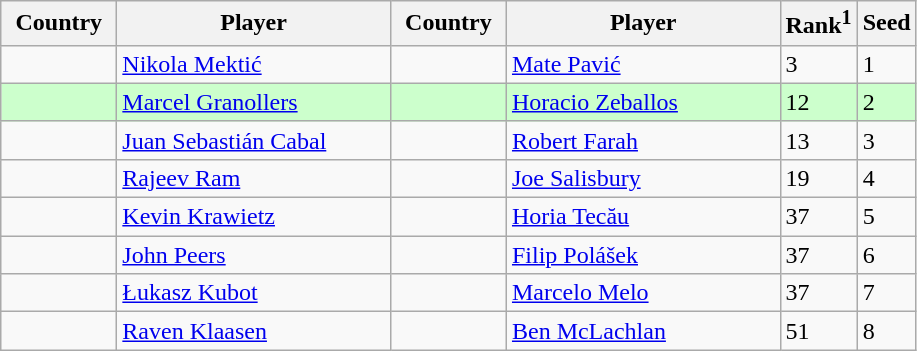<table class="sortable wikitable">
<tr>
<th width="70">Country</th>
<th width="175">Player</th>
<th width="70">Country</th>
<th width="175">Player</th>
<th>Rank<sup>1</sup></th>
<th>Seed</th>
</tr>
<tr>
<td></td>
<td><a href='#'>Nikola Mektić</a></td>
<td></td>
<td><a href='#'>Mate Pavić</a></td>
<td>3</td>
<td>1</td>
</tr>
<tr bgcolor=#cfc>
<td></td>
<td><a href='#'>Marcel Granollers</a></td>
<td></td>
<td><a href='#'>Horacio Zeballos</a></td>
<td>12</td>
<td>2</td>
</tr>
<tr>
<td></td>
<td><a href='#'>Juan Sebastián Cabal</a></td>
<td></td>
<td><a href='#'>Robert Farah</a></td>
<td>13</td>
<td>3</td>
</tr>
<tr>
<td></td>
<td><a href='#'>Rajeev Ram</a></td>
<td></td>
<td><a href='#'>Joe Salisbury</a></td>
<td>19</td>
<td>4</td>
</tr>
<tr>
<td></td>
<td><a href='#'>Kevin Krawietz</a></td>
<td></td>
<td><a href='#'>Horia Tecău</a></td>
<td>37</td>
<td>5</td>
</tr>
<tr>
<td></td>
<td><a href='#'>John Peers</a></td>
<td></td>
<td><a href='#'>Filip Polášek</a></td>
<td>37</td>
<td>6</td>
</tr>
<tr>
<td></td>
<td><a href='#'>Łukasz Kubot</a></td>
<td></td>
<td><a href='#'>Marcelo Melo</a></td>
<td>37</td>
<td>7</td>
</tr>
<tr>
<td></td>
<td><a href='#'>Raven Klaasen</a></td>
<td></td>
<td><a href='#'>Ben McLachlan</a></td>
<td>51</td>
<td>8</td>
</tr>
</table>
